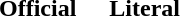<table cellpadding="10">
<tr>
<th>Official</th>
<th>Literal</th>
</tr>
<tr style="vertical-align:top; white-space:nowrap;">
<td></td>
<td></td>
</tr>
</table>
